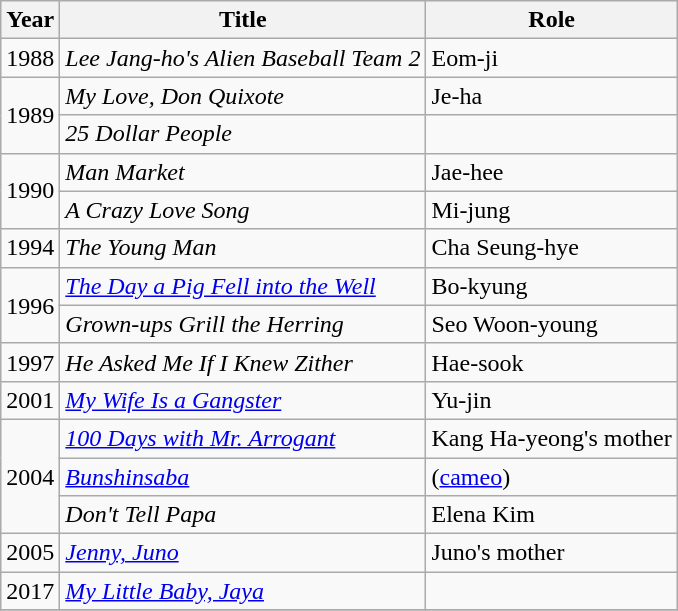<table class="wikitable sortable">
<tr>
<th>Year</th>
<th>Title</th>
<th>Role</th>
</tr>
<tr>
<td>1988</td>
<td><em>Lee Jang-ho's Alien Baseball Team 2</em></td>
<td>Eom-ji</td>
</tr>
<tr>
<td rowspan=2>1989</td>
<td><em>My Love, Don Quixote</em></td>
<td>Je-ha</td>
</tr>
<tr>
<td><em>25 Dollar People</em></td>
<td></td>
</tr>
<tr>
<td rowspan=2>1990</td>
<td><em>Man Market</em></td>
<td>Jae-hee</td>
</tr>
<tr>
<td><em>A Crazy Love Song</em></td>
<td>Mi-jung</td>
</tr>
<tr>
<td>1994</td>
<td><em>The Young Man</em></td>
<td>Cha Seung-hye</td>
</tr>
<tr>
<td rowspan=2>1996</td>
<td><em><a href='#'>The Day a Pig Fell into the Well</a></em></td>
<td>Bo-kyung</td>
</tr>
<tr>
<td><em>Grown-ups Grill the Herring</em></td>
<td>Seo Woon-young</td>
</tr>
<tr>
<td>1997</td>
<td><em>He Asked Me If I Knew Zither</em></td>
<td>Hae-sook</td>
</tr>
<tr>
<td>2001</td>
<td><em><a href='#'>My Wife Is a Gangster</a></em></td>
<td>Yu-jin</td>
</tr>
<tr>
<td rowspan=3>2004</td>
<td><em><a href='#'>100 Days with Mr. Arrogant</a></em></td>
<td>Kang Ha-yeong's mother</td>
</tr>
<tr>
<td><em><a href='#'>Bunshinsaba</a></em></td>
<td>(<a href='#'>cameo</a>)</td>
</tr>
<tr>
<td><em>Don't Tell Papa</em></td>
<td>Elena Kim</td>
</tr>
<tr>
<td>2005</td>
<td><em><a href='#'>Jenny, Juno</a></em></td>
<td>Juno's mother</td>
</tr>
<tr>
<td>2017</td>
<td><em><a href='#'>My Little Baby, Jaya</a></em></td>
<td></td>
</tr>
<tr>
</tr>
</table>
